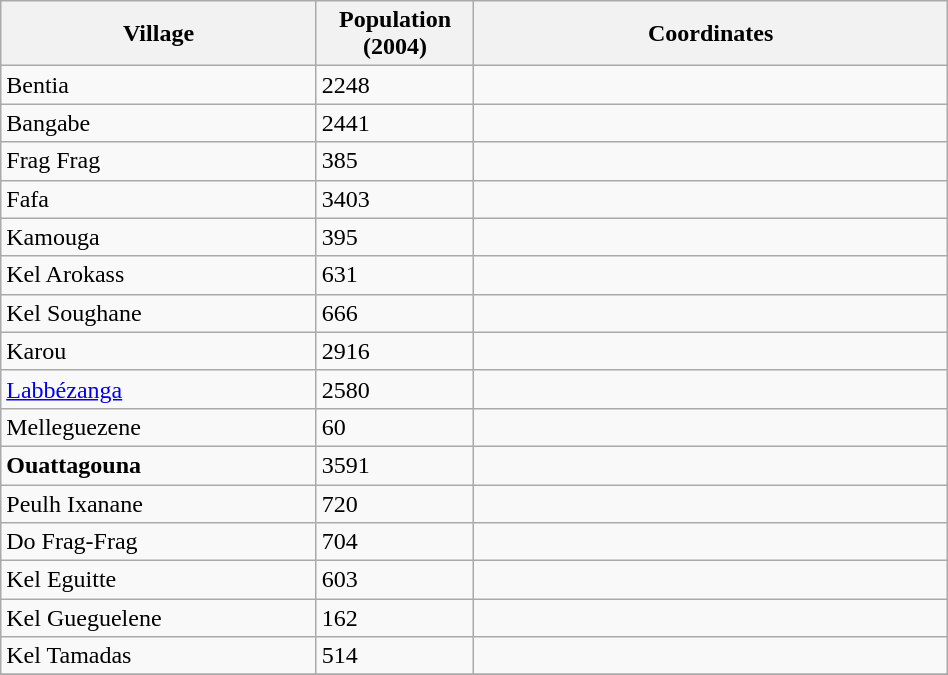<table class="wikitable" width= "50%">
<tr>
<th width=30%>Village</th>
<th width=15%>Population <br>(2004)</th>
<th width=45%>Coordinates</th>
</tr>
<tr>
<td>Bentia</td>
<td>2248</td>
<td></td>
</tr>
<tr>
<td>Bangabe</td>
<td>2441</td>
<td></td>
</tr>
<tr>
<td>Frag Frag</td>
<td>385</td>
<td></td>
</tr>
<tr>
<td>Fafa</td>
<td>3403</td>
<td></td>
</tr>
<tr>
<td>Kamouga</td>
<td>395</td>
<td></td>
</tr>
<tr>
<td>Kel Arokass</td>
<td>631</td>
<td></td>
</tr>
<tr>
<td>Kel Soughane</td>
<td>666</td>
<td></td>
</tr>
<tr>
<td>Karou</td>
<td>2916</td>
<td></td>
</tr>
<tr>
<td><a href='#'>Labbézanga</a></td>
<td>2580</td>
<td></td>
</tr>
<tr>
<td>Melleguezene</td>
<td>60</td>
<td></td>
</tr>
<tr>
<td><strong>Ouattagouna</strong></td>
<td>3591</td>
<td></td>
</tr>
<tr>
<td>Peulh Ixanane</td>
<td>720</td>
<td></td>
</tr>
<tr>
<td>Do Frag-Frag</td>
<td>704</td>
<td></td>
</tr>
<tr>
<td>Kel Eguitte</td>
<td>603</td>
<td></td>
</tr>
<tr>
<td>Kel Gueguelene</td>
<td>162</td>
<td></td>
</tr>
<tr>
<td>Kel Tamadas</td>
<td>514</td>
<td></td>
</tr>
<tr>
</tr>
</table>
